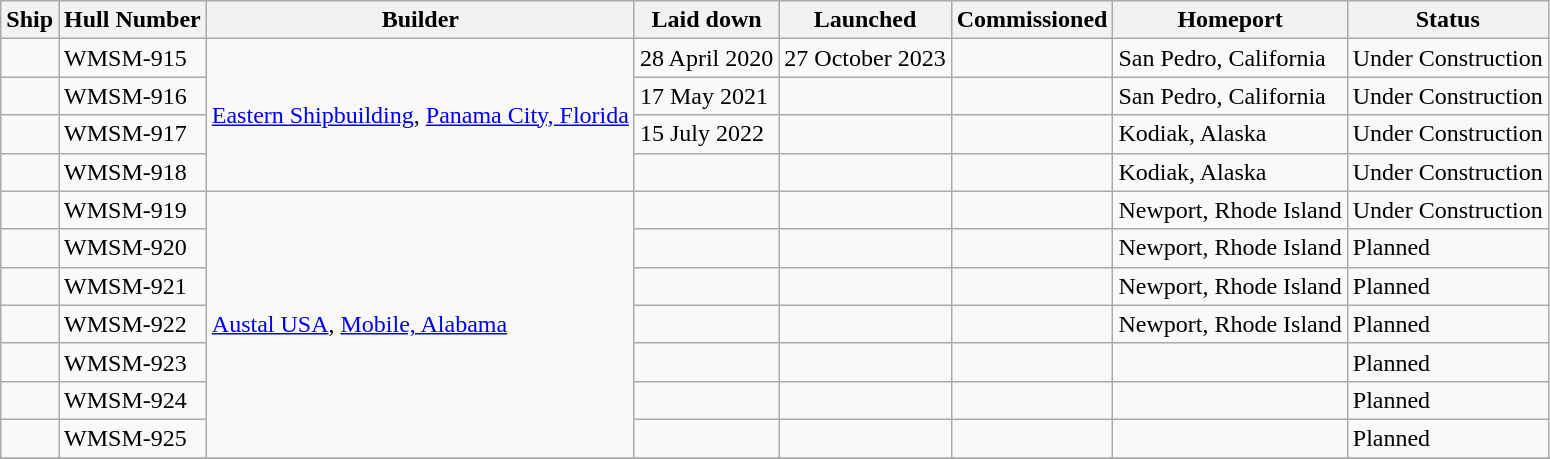<table class="wikitable">
<tr>
<th align = center>Ship</th>
<th align = center>Hull Number</th>
<th align = center>Builder</th>
<th align = center>Laid down</th>
<th align = center>Launched</th>
<th align = center>Commissioned</th>
<th align = center>Homeport</th>
<th align = center>Status</th>
</tr>
<tr>
<td></td>
<td>WMSM-915</td>
<td rowspan=4><a href='#'>Eastern Shipbuilding</a>, <a href='#'>Panama City, Florida</a></td>
<td>28 April 2020 </td>
<td>27 October 2023</td>
<td></td>
<td>San Pedro, California</td>
<td>Under Construction</td>
</tr>
<tr>
<td></td>
<td>WMSM-916</td>
<td>17 May 2021 </td>
<td></td>
<td></td>
<td>San Pedro, California</td>
<td>Under Construction</td>
</tr>
<tr>
<td></td>
<td>WMSM-917</td>
<td>15 July 2022</td>
<td></td>
<td></td>
<td>Kodiak, Alaska</td>
<td>Under Construction</td>
</tr>
<tr>
<td></td>
<td>WMSM-918</td>
<td></td>
<td></td>
<td></td>
<td>Kodiak, Alaska</td>
<td>Under Construction</td>
</tr>
<tr>
<td></td>
<td>WMSM-919</td>
<td rowspan="7"><a href='#'>Austal USA</a>, <a href='#'>Mobile, Alabama</a></td>
<td></td>
<td></td>
<td></td>
<td>Newport, Rhode Island</td>
<td>Under Construction </td>
</tr>
<tr>
<td></td>
<td>WMSM-920</td>
<td></td>
<td></td>
<td></td>
<td>Newport, Rhode Island</td>
<td>Planned</td>
</tr>
<tr>
<td></td>
<td>WMSM-921</td>
<td></td>
<td></td>
<td></td>
<td>Newport, Rhode Island</td>
<td>Planned</td>
</tr>
<tr>
<td></td>
<td>WMSM-922</td>
<td></td>
<td></td>
<td></td>
<td>Newport, Rhode Island</td>
<td>Planned</td>
</tr>
<tr>
<td></td>
<td>WMSM-923</td>
<td></td>
<td></td>
<td></td>
<td></td>
<td>Planned</td>
</tr>
<tr>
<td></td>
<td>WMSM-924</td>
<td></td>
<td></td>
<td></td>
<td></td>
<td>Planned</td>
</tr>
<tr>
<td></td>
<td>WMSM-925</td>
<td></td>
<td></td>
<td></td>
<td></td>
<td>Planned</td>
</tr>
<tr>
</tr>
</table>
